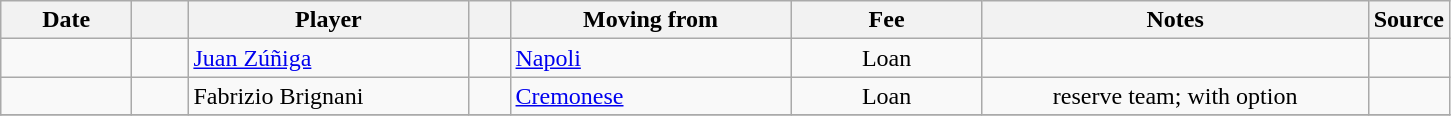<table class="wikitable sortable">
<tr>
<th style="width:80px;">Date</th>
<th style="width:30px;"></th>
<th style="width:180px;">Player</th>
<th style="width:20px;"></th>
<th style="width:180px;">Moving from</th>
<th style="width:120px;" class="unsortable">Fee</th>
<th style="width:250px;" class="unsortable">Notes</th>
<th style="width:20px;">Source</th>
</tr>
<tr>
<td></td>
<td align=center></td>
<td> <a href='#'>Juan Zúñiga</a></td>
<td align=center></td>
<td> <a href='#'>Napoli</a></td>
<td align=center>Loan</td>
<td align=center></td>
<td></td>
</tr>
<tr>
<td></td>
<td align=center></td>
<td> Fabrizio Brignani</td>
<td align=center></td>
<td> <a href='#'>Cremonese</a></td>
<td align=center>Loan</td>
<td align=center>reserve team; with option</td>
<td></td>
</tr>
<tr>
</tr>
</table>
